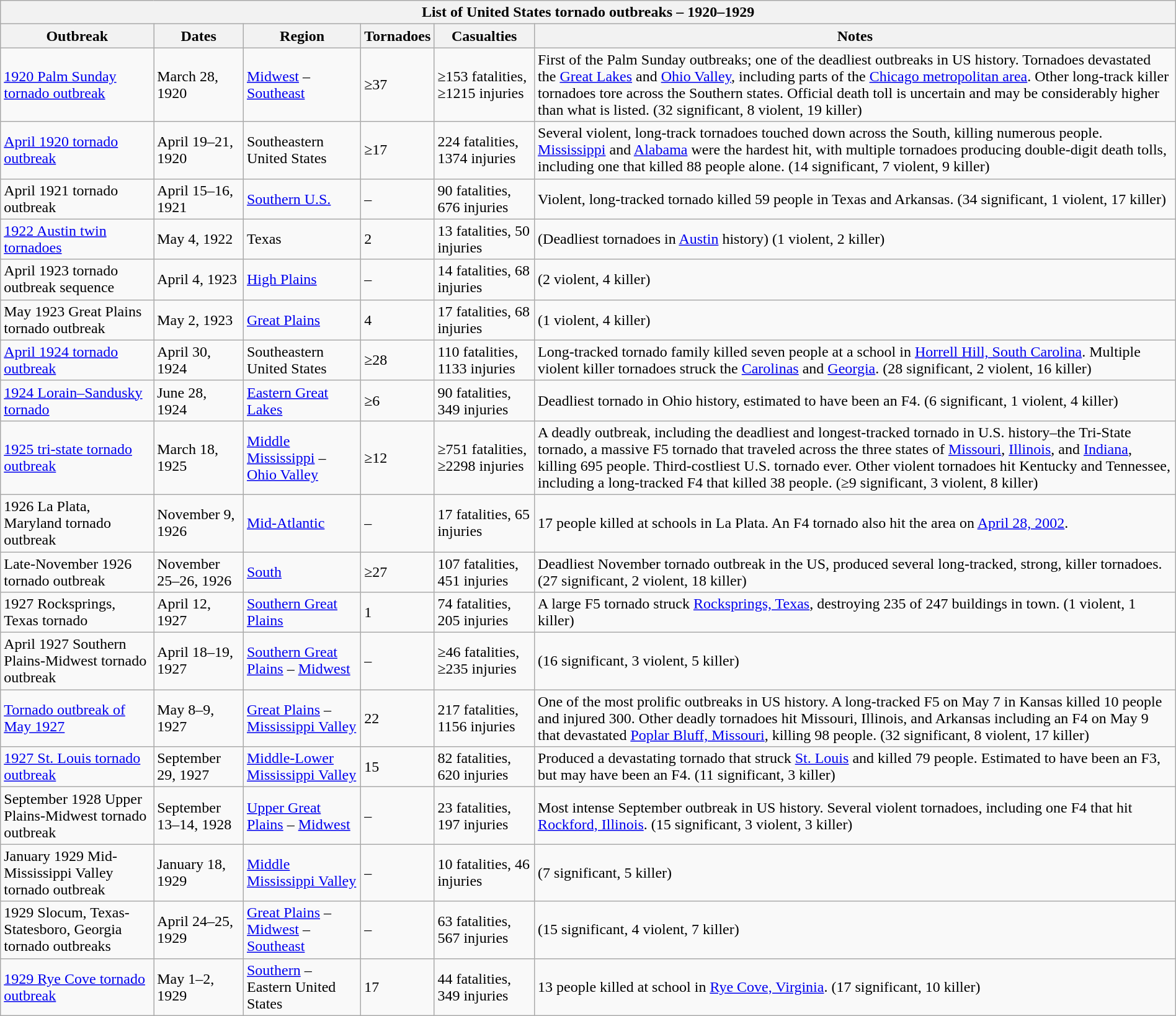<table class="wikitable collapsible sortable" style="width:100%;">
<tr>
<th colspan="8">List of United States tornado outbreaks – 1920–1929</th>
</tr>
<tr>
<th scope="col">Outbreak</th>
<th scope="col">Dates</th>
<th scope="col" class="unsortable">Region</th>
<th scope="col">Tornadoes</th>
<th scope="col">Casualties</th>
<th scope="col">Notes</th>
</tr>
<tr>
<td><a href='#'>1920 Palm Sunday tornado outbreak</a></td>
<td>March 28, 1920</td>
<td><a href='#'>Midwest</a> – <a href='#'>Southeast</a></td>
<td>≥37</td>
<td>≥153 fatalities, ≥1215 injuries</td>
<td>First of the Palm Sunday outbreaks; one of the deadliest outbreaks in US history. Tornadoes devastated the <a href='#'>Great Lakes</a> and <a href='#'>Ohio Valley</a>, including parts of the <a href='#'>Chicago metropolitan area</a>. Other long-track killer tornadoes tore across the Southern states. Official death toll is uncertain and may be considerably higher than what is listed. (32 significant, 8 violent, 19 killer)</td>
</tr>
<tr>
<td><a href='#'>April 1920 tornado outbreak</a></td>
<td>April 19–21, 1920</td>
<td>Southeastern United States</td>
<td>≥17</td>
<td>224 fatalities, 1374 injuries</td>
<td>Several violent, long-track tornadoes touched down across the South, killing numerous people. <a href='#'>Mississippi</a> and <a href='#'>Alabama</a> were the hardest hit, with multiple tornadoes producing double-digit death tolls, including one that killed 88 people alone. (14 significant, 7 violent, 9 killer)</td>
</tr>
<tr>
<td>April 1921 tornado outbreak</td>
<td>April 15–16, 1921</td>
<td><a href='#'>Southern U.S.</a></td>
<td>–</td>
<td>90 fatalities, 676 injuries</td>
<td>Violent, long-tracked tornado killed 59 people in Texas and Arkansas. (34 significant, 1 violent, 17 killer)</td>
</tr>
<tr>
<td><a href='#'>1922 Austin twin tornadoes</a></td>
<td>May 4, 1922</td>
<td>Texas</td>
<td>2</td>
<td>13 fatalities, 50 injuries</td>
<td>(Deadliest tornadoes in <a href='#'>Austin</a> history) (1 violent, 2 killer)</td>
</tr>
<tr>
<td>April 1923 tornado outbreak sequence</td>
<td>April 4, 1923</td>
<td><a href='#'>High Plains</a></td>
<td>–</td>
<td>14 fatalities, 68 injuries</td>
<td>(2 violent, 4 killer)</td>
</tr>
<tr>
<td>May 1923 Great Plains tornado outbreak</td>
<td>May 2, 1923</td>
<td><a href='#'>Great Plains</a></td>
<td>4</td>
<td>17 fatalities, 68 injuries</td>
<td>(1 violent, 4 killer)</td>
</tr>
<tr>
<td><a href='#'>April 1924 tornado outbreak</a></td>
<td>April 30, 1924</td>
<td>Southeastern United States</td>
<td>≥28</td>
<td>110 fatalities, 1133 injuries</td>
<td>Long-tracked tornado family killed seven people at a school in <a href='#'>Horrell Hill, South Carolina</a>. Multiple violent killer tornadoes struck the <a href='#'>Carolinas</a> and <a href='#'>Georgia</a>. (28 significant, 2 violent, 16 killer)</td>
</tr>
<tr>
<td><a href='#'>1924 Lorain–Sandusky tornado</a></td>
<td>June 28, 1924</td>
<td><a href='#'>Eastern Great Lakes</a></td>
<td>≥6</td>
<td>90 fatalities, 349 injuries</td>
<td>Deadliest tornado in Ohio history, estimated to have been an F4. (6 significant, 1 violent, 4 killer)</td>
</tr>
<tr>
<td><a href='#'>1925 tri-state tornado outbreak</a></td>
<td>March 18, 1925</td>
<td><a href='#'>Middle Mississippi</a> – <a href='#'>Ohio Valley</a></td>
<td>≥12</td>
<td>≥751 fatalities, ≥2298 injuries</td>
<td>A deadly outbreak, including the deadliest and longest-tracked tornado in U.S. history–the Tri-State tornado, a massive F5 tornado that traveled  across the three states of <a href='#'>Missouri</a>, <a href='#'>Illinois</a>, and <a href='#'>Indiana</a>, killing 695 people. Third-costliest U.S. tornado ever. Other violent tornadoes hit Kentucky and Tennessee, including a long-tracked F4 that killed 38 people. (≥9 significant, 3 violent, 8 killer)</td>
</tr>
<tr>
<td>1926 La Plata, Maryland tornado outbreak</td>
<td>November 9, 1926</td>
<td><a href='#'>Mid-Atlantic</a></td>
<td>–</td>
<td>17 fatalities, 65 injuries</td>
<td>17 people killed at schools in La Plata. An F4 tornado also hit the area on <a href='#'>April 28, 2002</a>.</td>
</tr>
<tr>
<td>Late-November 1926 tornado outbreak</td>
<td>November 25–26, 1926</td>
<td><a href='#'>South</a></td>
<td>≥27</td>
<td>107 fatalities, 451 injuries</td>
<td>Deadliest November tornado outbreak in the US, produced several long-tracked, strong, killer tornadoes. (27 significant, 2 violent, 18 killer)</td>
</tr>
<tr>
<td>1927 Rocksprings, Texas tornado</td>
<td>April 12, 1927</td>
<td><a href='#'>Southern Great Plains</a></td>
<td>1</td>
<td>74 fatalities, 205 injuries</td>
<td>A large F5 tornado struck <a href='#'>Rocksprings, Texas</a>, destroying 235 of 247 buildings in town. (1 violent, 1 killer)</td>
</tr>
<tr>
<td>April 1927 Southern Plains-Midwest tornado outbreak</td>
<td>April 18–19, 1927</td>
<td><a href='#'>Southern Great Plains</a> – <a href='#'>Midwest</a></td>
<td>–</td>
<td>≥46 fatalities, ≥235 injuries</td>
<td>(16 significant, 3 violent, 5 killer)</td>
</tr>
<tr>
<td><a href='#'>Tornado outbreak of May 1927</a></td>
<td>May 8–9, 1927</td>
<td><a href='#'>Great Plains</a> – <a href='#'>Mississippi Valley</a></td>
<td>22</td>
<td>217 fatalities, 1156 injuries</td>
<td>One of the most prolific outbreaks in US history. A long-tracked F5 on May 7 in Kansas killed 10 people and injured 300. Other deadly tornadoes hit Missouri, Illinois, and Arkansas including an F4 on May 9 that devastated <a href='#'>Poplar Bluff, Missouri</a>, killing 98 people. (32 significant, 8 violent, 17 killer)</td>
</tr>
<tr>
<td><a href='#'>1927 St. Louis tornado outbreak</a></td>
<td>September 29, 1927</td>
<td><a href='#'>Middle-Lower Mississippi Valley</a></td>
<td>15</td>
<td>82 fatalities, 620 injuries</td>
<td>Produced a devastating tornado that struck <a href='#'>St. Louis</a> and killed 79 people. Estimated to have been an F3, but may have been an F4. (11 significant, 3 killer)</td>
</tr>
<tr>
<td>September 1928 Upper Plains-Midwest tornado outbreak</td>
<td>September 13–14, 1928</td>
<td><a href='#'>Upper Great Plains</a> – <a href='#'>Midwest</a></td>
<td>–</td>
<td>23 fatalities, 197 injuries</td>
<td>Most intense September outbreak in US history. Several violent tornadoes, including one F4 that hit <a href='#'>Rockford, Illinois</a>. (15 significant, 3 violent, 3 killer)</td>
</tr>
<tr>
<td>January 1929 Mid-Mississippi Valley tornado outbreak</td>
<td>January 18, 1929</td>
<td><a href='#'>Middle Mississippi Valley</a></td>
<td>–</td>
<td>10 fatalities, 46 injuries</td>
<td>(7 significant, 5 killer)</td>
</tr>
<tr>
<td>1929 Slocum, Texas-Statesboro, Georgia tornado outbreaks</td>
<td>April 24–25, 1929</td>
<td><a href='#'>Great Plains</a> – <a href='#'>Midwest</a> – <a href='#'>Southeast</a></td>
<td>–</td>
<td>63 fatalities, 567 injuries</td>
<td>(15 significant, 4 violent, 7 killer)</td>
</tr>
<tr>
<td><a href='#'>1929 Rye Cove tornado outbreak</a></td>
<td>May 1–2, 1929</td>
<td><a href='#'>Southern</a> – Eastern United States</td>
<td>17</td>
<td>44 fatalities, 349 injuries</td>
<td>13 people killed at school in <a href='#'>Rye Cove, Virginia</a>. (17 significant, 10 killer)</td>
</tr>
</table>
